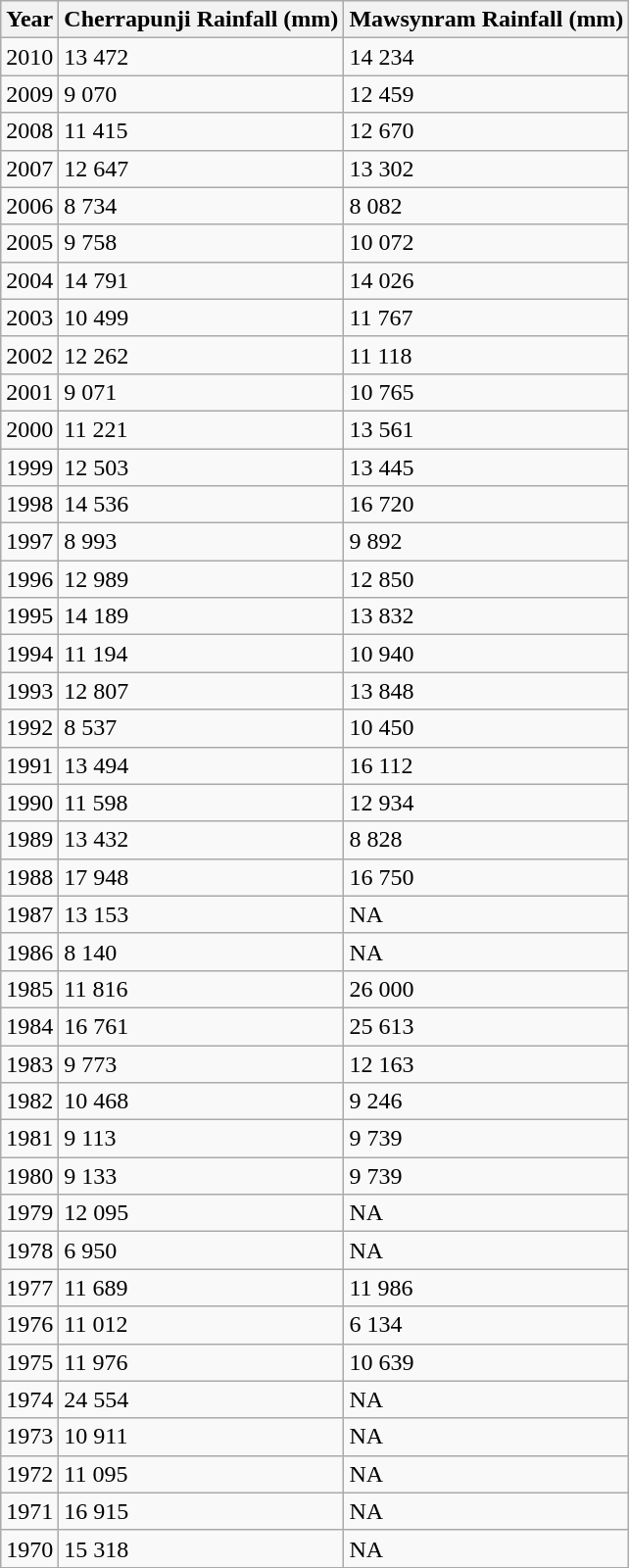<table class="wikitable sortable">
<tr>
<th>Year</th>
<th>Cherrapunji Rainfall (mm)</th>
<th>Mawsynram Rainfall (mm)</th>
</tr>
<tr>
<td>2010</td>
<td>13 472</td>
<td>14 234</td>
</tr>
<tr>
<td>2009</td>
<td>9 070</td>
<td>12 459</td>
</tr>
<tr>
<td>2008</td>
<td>11 415</td>
<td>12 670</td>
</tr>
<tr>
<td>2007</td>
<td>12 647</td>
<td>13 302</td>
</tr>
<tr>
<td>2006</td>
<td>8 734</td>
<td>8 082</td>
</tr>
<tr>
<td>2005</td>
<td>9 758</td>
<td>10 072</td>
</tr>
<tr>
<td>2004</td>
<td>14 791</td>
<td>14 026</td>
</tr>
<tr>
<td>2003</td>
<td>10 499</td>
<td>11 767</td>
</tr>
<tr>
<td>2002</td>
<td>12 262</td>
<td>11 118</td>
</tr>
<tr>
<td>2001</td>
<td>9 071</td>
<td>10 765</td>
</tr>
<tr>
<td>2000</td>
<td>11 221</td>
<td>13 561</td>
</tr>
<tr>
<td>1999</td>
<td>12 503</td>
<td>13 445</td>
</tr>
<tr>
<td>1998</td>
<td>14 536</td>
<td>16 720</td>
</tr>
<tr>
<td>1997</td>
<td>8 993</td>
<td>9 892</td>
</tr>
<tr>
<td>1996</td>
<td>12 989</td>
<td>12 850</td>
</tr>
<tr>
<td>1995</td>
<td>14 189</td>
<td>13 832</td>
</tr>
<tr>
<td>1994</td>
<td>11 194</td>
<td>10 940</td>
</tr>
<tr>
<td>1993</td>
<td>12 807</td>
<td>13 848</td>
</tr>
<tr>
<td>1992</td>
<td>8 537</td>
<td>10 450</td>
</tr>
<tr>
<td>1991</td>
<td>13 494</td>
<td>16 112</td>
</tr>
<tr>
<td>1990</td>
<td>11 598</td>
<td>12 934</td>
</tr>
<tr>
<td>1989</td>
<td>13 432</td>
<td>8 828</td>
</tr>
<tr>
<td>1988</td>
<td>17 948</td>
<td>16 750</td>
</tr>
<tr>
<td>1987</td>
<td>13 153</td>
<td>NA</td>
</tr>
<tr>
<td>1986</td>
<td>8 140</td>
<td>NA</td>
</tr>
<tr>
<td>1985</td>
<td>11 816</td>
<td>26 000</td>
</tr>
<tr>
<td>1984</td>
<td>16 761</td>
<td>25 613</td>
</tr>
<tr>
<td>1983</td>
<td>9 773</td>
<td>12 163</td>
</tr>
<tr>
<td>1982</td>
<td>10 468</td>
<td>9 246</td>
</tr>
<tr>
<td>1981</td>
<td>9 113</td>
<td>9 739</td>
</tr>
<tr>
<td>1980</td>
<td>9 133</td>
<td>9 739</td>
</tr>
<tr>
<td>1979</td>
<td>12 095</td>
<td>NA</td>
</tr>
<tr>
<td>1978</td>
<td>6 950</td>
<td>NA</td>
</tr>
<tr>
<td>1977</td>
<td>11 689</td>
<td>11 986</td>
</tr>
<tr>
<td>1976</td>
<td>11 012</td>
<td>6 134</td>
</tr>
<tr>
<td>1975</td>
<td>11 976</td>
<td>10 639</td>
</tr>
<tr>
<td>1974</td>
<td>24 554</td>
<td>NA</td>
</tr>
<tr>
<td>1973</td>
<td>10 911</td>
<td>NA</td>
</tr>
<tr>
<td>1972</td>
<td>11 095</td>
<td>NA</td>
</tr>
<tr>
<td>1971</td>
<td>16 915</td>
<td>NA</td>
</tr>
<tr>
<td>1970</td>
<td>15 318</td>
<td>NA</td>
</tr>
</table>
